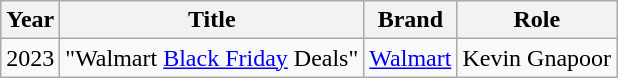<table class="wikitable">
<tr>
<th>Year</th>
<th>Title</th>
<th>Brand</th>
<th>Role</th>
</tr>
<tr>
<td>2023</td>
<td>"Walmart <a href='#'>Black Friday</a> Deals"</td>
<td><a href='#'>Walmart</a></td>
<td>Kevin Gnapoor</td>
</tr>
</table>
